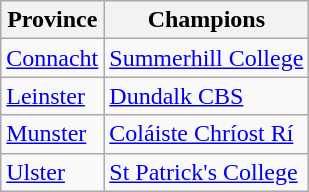<table class="wikitable">
<tr>
<th>Province</th>
<th>Champions</th>
</tr>
<tr>
<td><a href='#'>Connacht</a></td>
<td><a href='#'>Summerhill College</a></td>
</tr>
<tr>
<td><a href='#'>Leinster</a></td>
<td><a href='#'>Dundalk CBS</a></td>
</tr>
<tr>
<td><a href='#'>Munster</a></td>
<td><a href='#'>Coláiste Chríost Rí</a></td>
</tr>
<tr>
<td><a href='#'>Ulster</a></td>
<td><a href='#'>St Patrick's College</a></td>
</tr>
</table>
